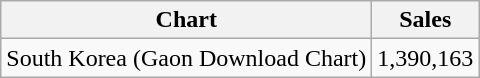<table class="wikitable sortable">
<tr>
<th>Chart</th>
<th>Sales</th>
</tr>
<tr>
<td>South Korea (Gaon Download Chart)</td>
<td style="text-align:center;">1,390,163</td>
</tr>
</table>
